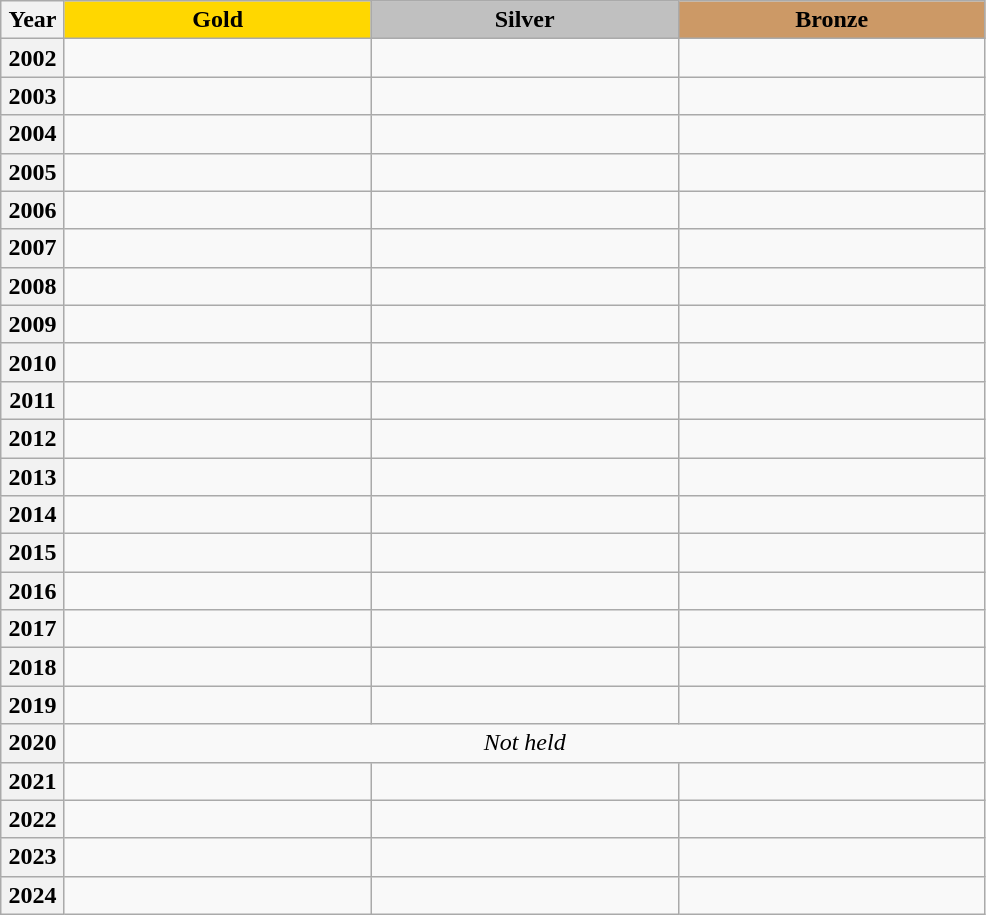<table class="wikitable"  style="font-size:100%;" border=1 cellpadding=2 cellspacing=0>
<tr>
<th width=6% align="center" colspan=1>Year</th>
<td width=29% align="center" bgcolor="gold"><strong>Gold</strong></td>
<td width=29% align="center" bgcolor="silver"><strong>Silver</strong></td>
<td width=29% align="center" bgcolor="#CC9966"><strong>Bronze</strong></td>
</tr>
<tr>
<th>2002</th>
<td></td>
<td></td>
<td></td>
</tr>
<tr>
<th>2003</th>
<td></td>
<td></td>
<td></td>
</tr>
<tr>
<th>2004</th>
<td></td>
<td></td>
<td></td>
</tr>
<tr>
<th>2005</th>
<td></td>
<td></td>
<td></td>
</tr>
<tr>
<th>2006</th>
<td></td>
<td></td>
<td></td>
</tr>
<tr>
<th>2007</th>
<td></td>
<td></td>
<td></td>
</tr>
<tr>
<th>2008</th>
<td></td>
<td></td>
<td></td>
</tr>
<tr>
<th>2009</th>
<td></td>
<td></td>
<td></td>
</tr>
<tr>
<th>2010</th>
<td></td>
<td></td>
<td></td>
</tr>
<tr>
<th>2011</th>
<td></td>
<td></td>
<td></td>
</tr>
<tr>
<th>2012</th>
<td></td>
<td></td>
<td></td>
</tr>
<tr>
<th>2013</th>
<td></td>
<td></td>
<td></td>
</tr>
<tr>
<th>2014</th>
<td></td>
<td></td>
<td></td>
</tr>
<tr>
<th>2015</th>
<td></td>
<td></td>
<td></td>
</tr>
<tr>
<th>2016</th>
<td></td>
<td></td>
<td></td>
</tr>
<tr>
<th>2017</th>
<td></td>
<td></td>
<td></td>
</tr>
<tr>
<th>2018</th>
<td></td>
<td></td>
<td></td>
</tr>
<tr>
<th>2019</th>
<td></td>
<td></td>
<td></td>
</tr>
<tr>
<th>2020</th>
<td align="center" colspan="3"><em>Not held</em></td>
</tr>
<tr>
<th>2021</th>
<td></td>
<td></td>
<td></td>
</tr>
<tr>
<th>2022</th>
<td></td>
<td></td>
<td></td>
</tr>
<tr>
<th>2023</th>
<td></td>
<td></td>
<td></td>
</tr>
<tr>
<th>2024</th>
<td></td>
<td></td>
<td></td>
</tr>
</table>
